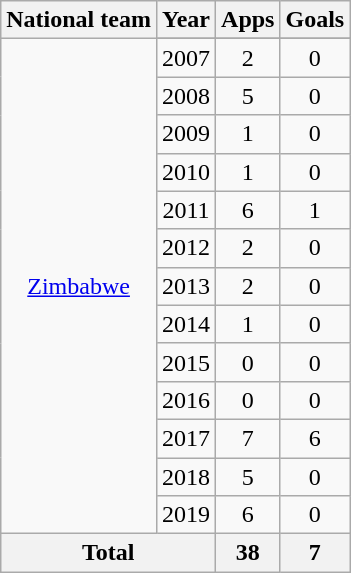<table class="wikitable" style="text-align:center">
<tr>
<th>National team</th>
<th>Year</th>
<th>Apps</th>
<th>Goals</th>
</tr>
<tr>
<td rowspan="14"><a href='#'>Zimbabwe</a></td>
</tr>
<tr>
<td>2007</td>
<td>2</td>
<td>0</td>
</tr>
<tr>
<td>2008</td>
<td>5</td>
<td>0</td>
</tr>
<tr>
<td>2009</td>
<td>1</td>
<td>0</td>
</tr>
<tr>
<td>2010</td>
<td>1</td>
<td>0</td>
</tr>
<tr>
<td>2011</td>
<td>6</td>
<td>1</td>
</tr>
<tr>
<td>2012</td>
<td>2</td>
<td>0</td>
</tr>
<tr>
<td>2013</td>
<td>2</td>
<td>0</td>
</tr>
<tr>
<td>2014</td>
<td>1</td>
<td>0</td>
</tr>
<tr>
<td>2015</td>
<td>0</td>
<td>0</td>
</tr>
<tr>
<td>2016</td>
<td>0</td>
<td>0</td>
</tr>
<tr>
<td>2017</td>
<td>7</td>
<td>6</td>
</tr>
<tr>
<td>2018</td>
<td>5</td>
<td>0</td>
</tr>
<tr>
<td>2019</td>
<td>6</td>
<td>0</td>
</tr>
<tr>
<th colspan=2>Total</th>
<th>38</th>
<th>7</th>
</tr>
</table>
